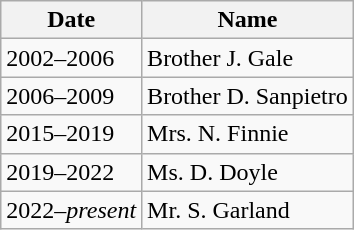<table class="wikitable sortable">
<tr>
<th>Date</th>
<th>Name</th>
</tr>
<tr>
<td>2002–2006</td>
<td>Brother J. Gale</td>
</tr>
<tr>
<td>2006–2009</td>
<td>Brother D. Sanpietro</td>
</tr>
<tr>
<td>2015–2019</td>
<td>Mrs. N. Finnie</td>
</tr>
<tr>
<td>2019–2022</td>
<td>Ms. D. Doyle</td>
</tr>
<tr>
<td>2022–<em>present</em></td>
<td>Mr. S. Garland</td>
</tr>
</table>
